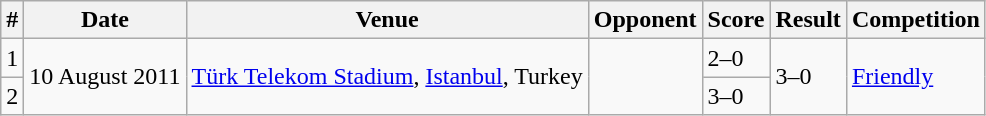<table class="wikitable sortable">
<tr>
<th>#</th>
<th>Date</th>
<th>Venue</th>
<th>Opponent</th>
<th>Score</th>
<th>Result</th>
<th>Competition</th>
</tr>
<tr>
<td>1</td>
<td rowspan="2">10 August 2011</td>
<td rowspan="2"><a href='#'>Türk Telekom Stadium</a>, <a href='#'>Istanbul</a>, Turkey</td>
<td rowspan="2"></td>
<td>2–0</td>
<td rowspan="2">3–0</td>
<td rowspan="2"><a href='#'>Friendly</a></td>
</tr>
<tr>
<td>2</td>
<td>3–0</td>
</tr>
</table>
